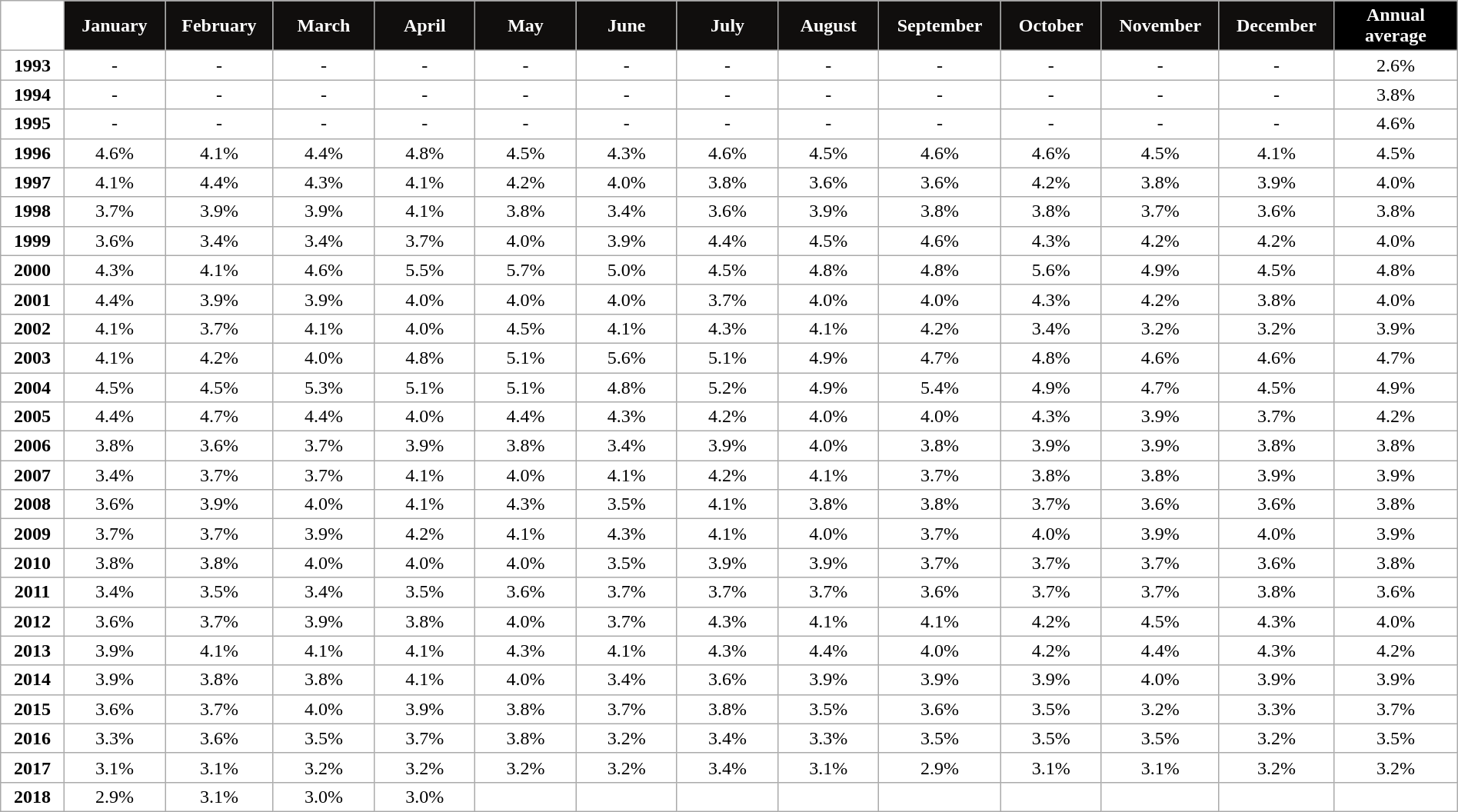<table class="wikitable" style="width:100%; margin:auto; background:#ffffff;">
<tr>
<th style="background:#FFFFFF; color:#FFFFFF;" width="35px"></th>
<th style="background:#100E0D; color:#FFFFFF;" width="60px">January</th>
<th style="background:#100E0D; color:#FFFFFF;" width="60px">February</th>
<th style="background:#100E0D; color:#FFFFFF;" width="60px">March</th>
<th style="background:#100E0D; color:#FFFFFF;" width="60px">April</th>
<th style="background:#100E0D; color:#FFFFFF;" width="60px">May</th>
<th style="background:#100E0D; color:#FFFFFF;" width="60px">June</th>
<th style="background:#100E0D; color:#FFFFFF;" width="60px">July</th>
<th style="background:#100E0D; color:#FFFFFF;" width="60px">August</th>
<th style="background:#100E0D; color:#FFFFFF;" width="60px">September</th>
<th style="background:#100E0D; color:#FFFFFF;" width="60px">October</th>
<th style="background:#100E0D; color:#FFFFFF;" width="60px">November</th>
<th style="background:#100E0D; color:#FFFFFF;" width="60px">December</th>
<th style="background:#000000; color:#FFFFFF;" width="75px">Annual average</th>
</tr>
<tr align="center">
<td><strong>1993</strong></td>
<td>-</td>
<td>-</td>
<td>-</td>
<td>-</td>
<td>-</td>
<td>-</td>
<td>-</td>
<td>-</td>
<td>-</td>
<td>-</td>
<td>-</td>
<td>-</td>
<td>2.6%</td>
</tr>
<tr align="center">
<td><strong>1994</strong></td>
<td>-</td>
<td>-</td>
<td>-</td>
<td>-</td>
<td>-</td>
<td>-</td>
<td>-</td>
<td>-</td>
<td>-</td>
<td>-</td>
<td>-</td>
<td>-</td>
<td> 3.8%</td>
</tr>
<tr align="center">
<td><strong>1995</strong></td>
<td>-</td>
<td>-</td>
<td>-</td>
<td>-</td>
<td>-</td>
<td>-</td>
<td>-</td>
<td>-</td>
<td>-</td>
<td>-</td>
<td>-</td>
<td>-</td>
<td> 4.6%</td>
</tr>
<tr align="center">
<td><strong>1996</strong></td>
<td>4.6%</td>
<td>4.1%</td>
<td>4.4%</td>
<td>4.8%</td>
<td>4.5%</td>
<td>4.3%</td>
<td>4.6%</td>
<td>4.5%</td>
<td>4.6%</td>
<td>4.6%</td>
<td>4.5%</td>
<td>4.1%</td>
<td> 4.5%</td>
</tr>
<tr align="center">
<td><strong>1997</strong></td>
<td>4.1%</td>
<td>4.4%</td>
<td>4.3%</td>
<td>4.1%</td>
<td>4.2%</td>
<td>4.0%</td>
<td>3.8%</td>
<td>3.6%</td>
<td>3.6%</td>
<td>4.2%</td>
<td>3.8%</td>
<td>3.9%</td>
<td> 4.0%</td>
</tr>
<tr align="center">
<td><strong>1998</strong></td>
<td>3.7%</td>
<td>3.9%</td>
<td>3.9%</td>
<td>4.1%</td>
<td>3.8%</td>
<td>3.4%</td>
<td>3.6%</td>
<td>3.9%</td>
<td>3.8%</td>
<td>3.8%</td>
<td>3.7%</td>
<td>3.6%</td>
<td> 3.8%</td>
</tr>
<tr align="center">
<td><strong>1999</strong></td>
<td>3.6%</td>
<td>3.4%</td>
<td>3.4%</td>
<td>3.7%</td>
<td>4.0%</td>
<td>3.9%</td>
<td>4.4%</td>
<td>4.5%</td>
<td>4.6%</td>
<td>4.3%</td>
<td>4.2%</td>
<td>4.2%</td>
<td> 4.0%</td>
</tr>
<tr align="center">
<td><strong>2000</strong></td>
<td>4.3%</td>
<td>4.1%</td>
<td>4.6%</td>
<td>5.5%</td>
<td>5.7%</td>
<td>5.0%</td>
<td>4.5%</td>
<td>4.8%</td>
<td>4.8%</td>
<td>5.6%</td>
<td>4.9%</td>
<td>4.5%</td>
<td> 4.8%</td>
</tr>
<tr align="center">
<td><strong>2001</strong></td>
<td>4.4%</td>
<td>3.9%</td>
<td>3.9%</td>
<td>4.0%</td>
<td>4.0%</td>
<td>4.0%</td>
<td>3.7%</td>
<td>4.0%</td>
<td>4.0%</td>
<td>4.3%</td>
<td>4.2%</td>
<td>3.8%</td>
<td> 4.0%</td>
</tr>
<tr align="center">
<td><strong>2002</strong></td>
<td>4.1%</td>
<td>3.7%</td>
<td>4.1%</td>
<td>4.0%</td>
<td>4.5%</td>
<td>4.1%</td>
<td>4.3%</td>
<td>4.1%</td>
<td>4.2%</td>
<td>3.4%</td>
<td>3.2%</td>
<td>3.2%</td>
<td> 3.9%</td>
</tr>
<tr align="center">
<td><strong>2003</strong></td>
<td>4.1%</td>
<td>4.2%</td>
<td>4.0%</td>
<td>4.8%</td>
<td>5.1%</td>
<td>5.6%</td>
<td>5.1%</td>
<td>4.9%</td>
<td>4.7%</td>
<td>4.8%</td>
<td>4.6%</td>
<td>4.6%</td>
<td> 4.7%</td>
</tr>
<tr align="center">
<td><strong>2004</strong></td>
<td>4.5%</td>
<td>4.5%</td>
<td>5.3%</td>
<td>5.1%</td>
<td>5.1%</td>
<td>4.8%</td>
<td>5.2%</td>
<td>4.9%</td>
<td>5.4%</td>
<td>4.9%</td>
<td>4.7%</td>
<td>4.5%</td>
<td> 4.9%</td>
</tr>
<tr align="center">
<td><strong>2005</strong></td>
<td>4.4%</td>
<td>4.7%</td>
<td>4.4%</td>
<td>4.0%</td>
<td>4.4%</td>
<td>4.3%</td>
<td>4.2%</td>
<td>4.0%</td>
<td>4.0%</td>
<td>4.3%</td>
<td>3.9%</td>
<td>3.7%</td>
<td> 4.2%</td>
</tr>
<tr align="center">
<td><strong>2006</strong></td>
<td>3.8%</td>
<td>3.6%</td>
<td>3.7%</td>
<td>3.9%</td>
<td>3.8%</td>
<td>3.4%</td>
<td>3.9%</td>
<td>4.0%</td>
<td>3.8%</td>
<td>3.9%</td>
<td>3.9%</td>
<td>3.8%</td>
<td> 3.8%</td>
</tr>
<tr align="center">
<td><strong>2007</strong></td>
<td>3.4%</td>
<td>3.7%</td>
<td>3.7%</td>
<td>4.1%</td>
<td>4.0%</td>
<td>4.1%</td>
<td>4.2%</td>
<td>4.1%</td>
<td>3.7%</td>
<td>3.8%</td>
<td>3.8%</td>
<td>3.9%</td>
<td> 3.9%</td>
</tr>
<tr align="center">
<td><strong>2008</strong></td>
<td>3.6%</td>
<td>3.9%</td>
<td>4.0%</td>
<td>4.1%</td>
<td>4.3%</td>
<td>3.5%</td>
<td>4.1%</td>
<td>3.8%</td>
<td>3.8%</td>
<td>3.7%</td>
<td>3.6%</td>
<td>3.6%</td>
<td> 3.8%</td>
</tr>
<tr align="center">
<td><strong>2009</strong></td>
<td>3.7%</td>
<td>3.7%</td>
<td>3.9%</td>
<td>4.2%</td>
<td>4.1%</td>
<td>4.3%</td>
<td>4.1%</td>
<td>4.0%</td>
<td>3.7%</td>
<td>4.0%</td>
<td>3.9%</td>
<td>4.0%</td>
<td> 3.9%</td>
</tr>
<tr align="center">
<td><strong>2010</strong></td>
<td>3.8%</td>
<td>3.8%</td>
<td>4.0%</td>
<td>4.0%</td>
<td>4.0%</td>
<td>3.5%</td>
<td>3.9%</td>
<td>3.9%</td>
<td>3.7%</td>
<td>3.7%</td>
<td>3.7%</td>
<td>3.6%</td>
<td> 3.8%</td>
</tr>
<tr align="center">
<td><strong>2011</strong></td>
<td>3.4%</td>
<td>3.5%</td>
<td>3.4%</td>
<td>3.5%</td>
<td>3.6%</td>
<td>3.7%</td>
<td>3.7%</td>
<td>3.7%</td>
<td>3.6%</td>
<td>3.7%</td>
<td>3.7%</td>
<td>3.8%</td>
<td> 3.6%</td>
</tr>
<tr align="center">
<td><strong>2012</strong></td>
<td>3.6%</td>
<td>3.7%</td>
<td>3.9%</td>
<td>3.8%</td>
<td>4.0%</td>
<td>3.7%</td>
<td>4.3%</td>
<td>4.1%</td>
<td>4.1%</td>
<td>4.2%</td>
<td>4.5%</td>
<td>4.3%</td>
<td> 4.0%</td>
</tr>
<tr align="center">
<td><strong>2013</strong></td>
<td>3.9%</td>
<td>4.1%</td>
<td>4.1%</td>
<td>4.1%</td>
<td>4.3%</td>
<td>4.1%</td>
<td>4.3%</td>
<td>4.4%</td>
<td>4.0%</td>
<td>4.2%</td>
<td>4.4%</td>
<td>4.3%</td>
<td> 4.2%</td>
</tr>
<tr align="center">
<td><strong>2014</strong></td>
<td>3.9%</td>
<td>3.8%</td>
<td>3.8%</td>
<td>4.1%</td>
<td>4.0%</td>
<td>3.4%</td>
<td>3.6%</td>
<td>3.9%</td>
<td>3.9%</td>
<td>3.9%</td>
<td>4.0%</td>
<td>3.9%</td>
<td> 3.9%</td>
</tr>
<tr align="center">
<td><strong>2015</strong></td>
<td>3.6%</td>
<td>3.7%</td>
<td>4.0%</td>
<td>3.9%</td>
<td>3.8%</td>
<td>3.7%</td>
<td>3.8%</td>
<td>3.5%</td>
<td>3.6%</td>
<td>3.5%</td>
<td>3.2%</td>
<td>3.3%</td>
<td> 3.7%</td>
</tr>
<tr align="center">
<td><strong>2016</strong></td>
<td>3.3%</td>
<td>3.6%</td>
<td>3.5%</td>
<td>3.7%</td>
<td>3.8%</td>
<td>3.2%</td>
<td>3.4%</td>
<td>3.3%</td>
<td>3.5%</td>
<td>3.5%</td>
<td>3.5%</td>
<td>3.2%</td>
<td> 3.5%</td>
</tr>
<tr align="center">
<td><strong>2017</strong></td>
<td>3.1%</td>
<td>3.1%</td>
<td>3.2%</td>
<td>3.2%</td>
<td>3.2%</td>
<td>3.2%</td>
<td>3.4%</td>
<td>3.1%</td>
<td>2.9%</td>
<td>3.1%</td>
<td>3.1%</td>
<td>3.2%</td>
<td> 3.2%</td>
</tr>
<tr align="center">
<td><strong>2018</strong></td>
<td>2.9%</td>
<td>3.1%</td>
<td>3.0%</td>
<td>3.0%</td>
<td></td>
<td></td>
<td></td>
<td></td>
<td></td>
<td></td>
<td></td>
<td></td>
<td></td>
</tr>
</table>
